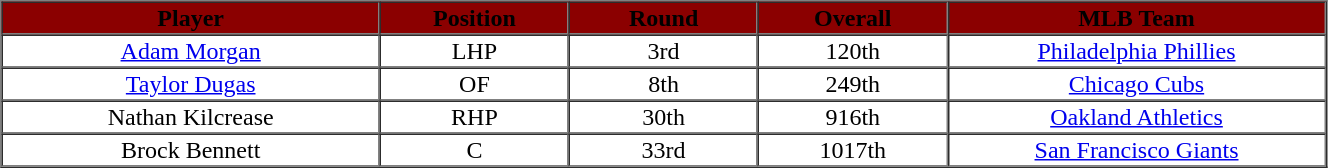<table cellpadding="1" border="1" cellspacing="0" width="70%">
<tr>
<th bgcolor="#8B0000" width="20%"><span>Player</span></th>
<th bgcolor="#8B0000" width="10%"><span>Position</span></th>
<th bgcolor="#8B0000" width="10%"><span>Round</span></th>
<th bgcolor="#8B0000" width="10%"><span>Overall</span></th>
<th bgcolor="#8B0000" width="20%"><span>MLB Team</span></th>
</tr>
<tr align="center">
<td><a href='#'>Adam Morgan</a></td>
<td>LHP</td>
<td>3rd</td>
<td>120th</td>
<td><a href='#'>Philadelphia Phillies</a></td>
</tr>
<tr align="center">
<td><a href='#'>Taylor Dugas</a></td>
<td>OF</td>
<td>8th</td>
<td>249th</td>
<td><a href='#'>Chicago Cubs</a></td>
</tr>
<tr align="center">
<td>Nathan Kilcrease</td>
<td>RHP</td>
<td>30th</td>
<td>916th</td>
<td><a href='#'>Oakland Athletics</a></td>
</tr>
<tr align="center">
<td>Brock Bennett</td>
<td>C</td>
<td>33rd</td>
<td>1017th</td>
<td><a href='#'>San Francisco Giants</a></td>
</tr>
</table>
